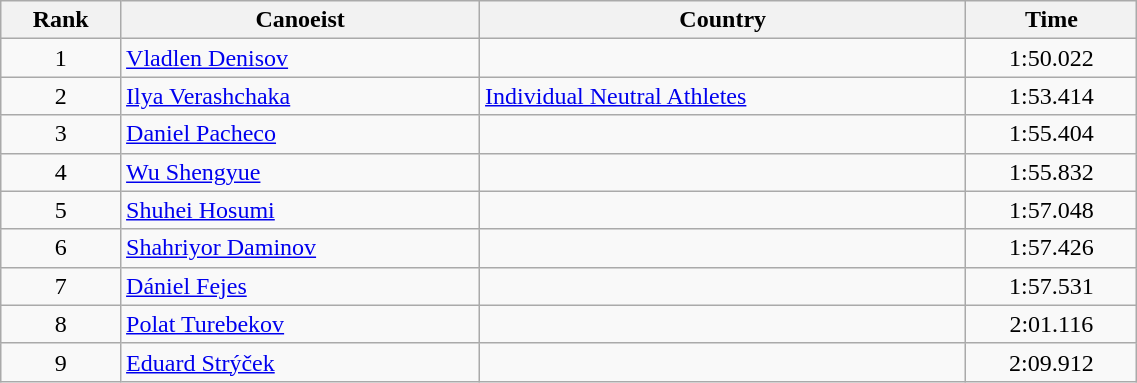<table class="wikitable" style="text-align:center;width: 60%">
<tr>
<th>Rank</th>
<th>Canoeist</th>
<th>Country</th>
<th>Time</th>
</tr>
<tr>
<td>1</td>
<td align="left"><a href='#'>Vladlen Denisov</a></td>
<td align="left"></td>
<td>1:50.022</td>
</tr>
<tr>
<td>2</td>
<td align="left"><a href='#'>Ilya Verashchaka</a></td>
<td align="left"><a href='#'>Individual Neutral Athletes</a></td>
<td>1:53.414</td>
</tr>
<tr>
<td>3</td>
<td align="left"><a href='#'>Daniel Pacheco</a></td>
<td align="left"></td>
<td>1:55.404</td>
</tr>
<tr>
<td>4</td>
<td align="left"><a href='#'>Wu Shengyue</a></td>
<td align="left"></td>
<td>1:55.832</td>
</tr>
<tr>
<td>5</td>
<td align="left"><a href='#'>Shuhei Hosumi</a></td>
<td align="left"></td>
<td>1:57.048</td>
</tr>
<tr>
<td>6</td>
<td align="left"><a href='#'>Shahriyor Daminov</a></td>
<td align="left"></td>
<td>1:57.426</td>
</tr>
<tr>
<td>7</td>
<td align="left"><a href='#'>Dániel Fejes</a></td>
<td align="left"></td>
<td>1:57.531</td>
</tr>
<tr>
<td>8</td>
<td align="left"><a href='#'>Polat Turebekov</a></td>
<td align="left"></td>
<td>2:01.116</td>
</tr>
<tr>
<td>9</td>
<td align="left"><a href='#'>Eduard Strýček</a></td>
<td align="left"></td>
<td>2:09.912</td>
</tr>
</table>
